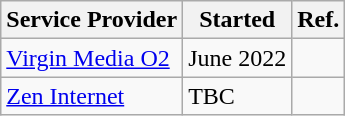<table class="wikitable defaultcenter col1left">
<tr>
<th>Service Provider</th>
<th>Started</th>
<th>Ref.</th>
</tr>
<tr>
<td><a href='#'>Virgin Media O2</a></td>
<td>June 2022</td>
<td></td>
</tr>
<tr>
<td><a href='#'>Zen Internet</a></td>
<td>TBC</td>
<td></td>
</tr>
</table>
